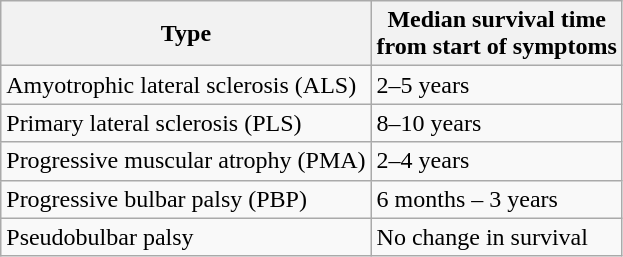<table class="wikitable">
<tr>
<th>Type</th>
<th>Median survival time <br>from start of symptoms</th>
</tr>
<tr>
<td>Amyotrophic lateral sclerosis (ALS)</td>
<td>2–5 years</td>
</tr>
<tr>
<td>Primary lateral sclerosis (PLS)</td>
<td>8–10 years</td>
</tr>
<tr>
<td>Progressive muscular atrophy (PMA)</td>
<td>2–4 years</td>
</tr>
<tr>
<td>Progressive bulbar palsy (PBP)</td>
<td>6 months – 3 years</td>
</tr>
<tr>
<td>Pseudobulbar palsy</td>
<td>No change in survival</td>
</tr>
</table>
